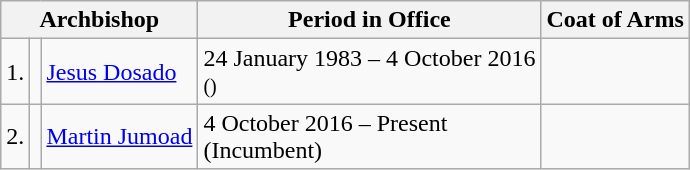<table class="wikitable">
<tr>
<th colspan=3>Archbishop</th>
<th>Period in Office</th>
<th>Coat of Arms</th>
</tr>
<tr>
<td>1.</td>
<td></td>
<td><a href='#'>Jesus Dosado</a></td>
<td>24 January 1983 – 4 October 2016 <br><small>()</small></td>
<td></td>
</tr>
<tr>
<td>2.</td>
<td></td>
<td><a href='#'>Martin Jumoad</a></td>
<td>4 October 2016 – Present <br>(Incumbent)</td>
<td></td>
</tr>
</table>
